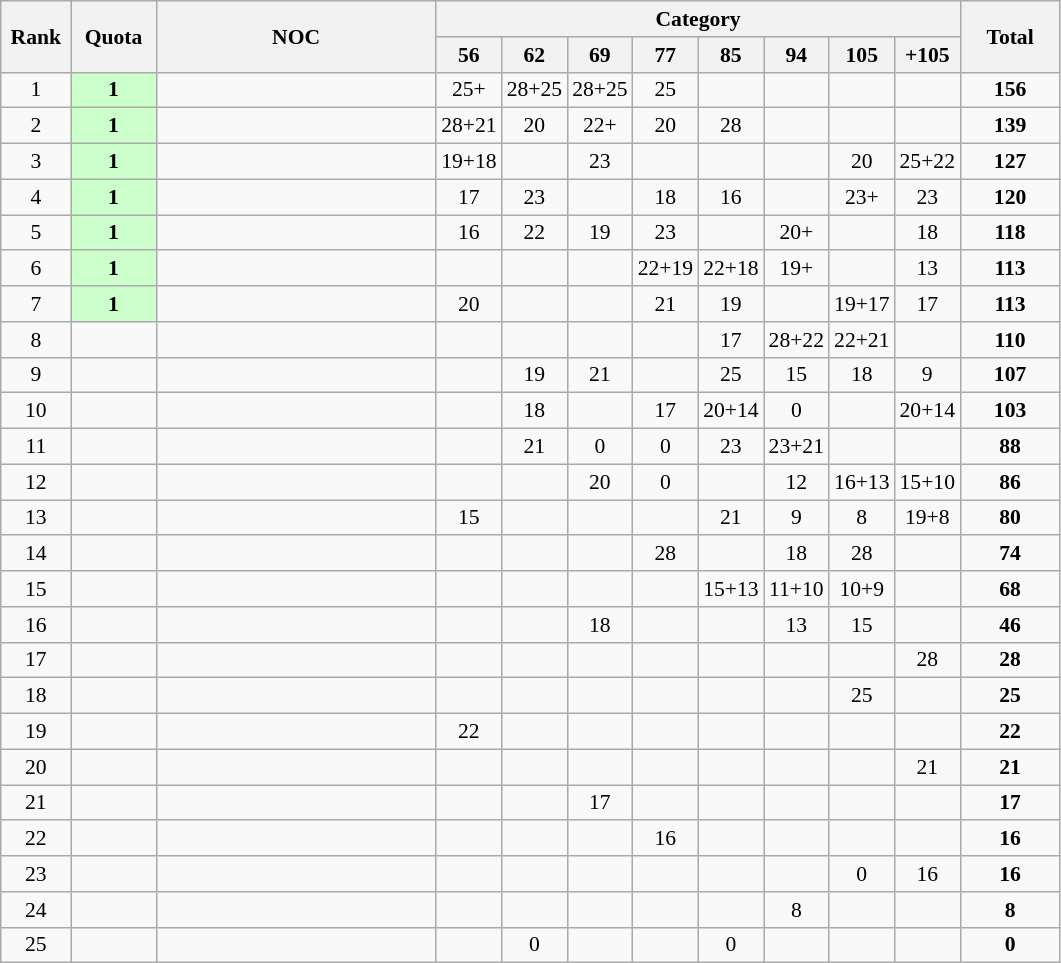<table class="wikitable" style="text-align:center; font-size:90%">
<tr>
<th rowspan=2 width=40>Rank</th>
<th rowspan=2 width=50>Quota</th>
<th rowspan=2 width=180>NOC</th>
<th colspan=8>Category</th>
<th rowspan=2 width=60>Total</th>
</tr>
<tr>
<th width=35>56</th>
<th width=35>62</th>
<th width=35>69</th>
<th width=35>77</th>
<th width=35>85</th>
<th width=35>94</th>
<th width=35>105</th>
<th width=35>+105</th>
</tr>
<tr>
<td>1</td>
<td bgcolor=#ccffcc><strong>1</strong></td>
<td align=left></td>
<td>25+</td>
<td>28+25</td>
<td>28+25</td>
<td>25</td>
<td></td>
<td></td>
<td></td>
<td></td>
<td><strong>156</strong></td>
</tr>
<tr>
<td>2</td>
<td bgcolor=#ccffcc><strong>1</strong></td>
<td align=left></td>
<td>28+21</td>
<td>20</td>
<td>22+</td>
<td>20</td>
<td>28</td>
<td></td>
<td></td>
<td></td>
<td><strong>139</strong></td>
</tr>
<tr>
<td>3</td>
<td bgcolor=#ccffcc><strong>1</strong></td>
<td align=left></td>
<td>19+18</td>
<td></td>
<td>23</td>
<td></td>
<td></td>
<td></td>
<td>20</td>
<td>25+22</td>
<td><strong>127</strong></td>
</tr>
<tr>
<td>4</td>
<td bgcolor=#ccffcc><strong>1</strong></td>
<td align=left></td>
<td>17</td>
<td>23</td>
<td></td>
<td>18</td>
<td>16</td>
<td></td>
<td>23+</td>
<td>23</td>
<td><strong>120</strong></td>
</tr>
<tr>
<td>5</td>
<td bgcolor=#ccffcc><strong>1</strong></td>
<td align=left></td>
<td>16</td>
<td>22</td>
<td>19</td>
<td>23</td>
<td></td>
<td>20+</td>
<td></td>
<td>18</td>
<td><strong>118</strong></td>
</tr>
<tr>
<td>6</td>
<td bgcolor=#ccffcc><strong>1</strong></td>
<td align=left></td>
<td></td>
<td></td>
<td></td>
<td>22+19</td>
<td>22+18</td>
<td>19+</td>
<td></td>
<td>13</td>
<td><strong>113</strong></td>
</tr>
<tr>
<td>7</td>
<td bgcolor=#ccffcc><strong>1</strong></td>
<td align=left></td>
<td>20</td>
<td></td>
<td></td>
<td>21</td>
<td>19</td>
<td></td>
<td>19+17</td>
<td>17</td>
<td><strong>113</strong></td>
</tr>
<tr>
<td>8</td>
<td></td>
<td align=left></td>
<td></td>
<td></td>
<td></td>
<td></td>
<td>17</td>
<td>28+22</td>
<td>22+21</td>
<td></td>
<td><strong>110</strong></td>
</tr>
<tr>
<td>9</td>
<td></td>
<td align=left></td>
<td></td>
<td>19</td>
<td>21</td>
<td></td>
<td>25</td>
<td>15</td>
<td>18</td>
<td>9</td>
<td><strong>107</strong></td>
</tr>
<tr>
<td>10</td>
<td></td>
<td align=left></td>
<td></td>
<td>18</td>
<td></td>
<td>17</td>
<td>20+14</td>
<td>0</td>
<td></td>
<td>20+14</td>
<td><strong>103</strong></td>
</tr>
<tr>
<td>11</td>
<td></td>
<td align=left></td>
<td></td>
<td>21</td>
<td>0</td>
<td>0</td>
<td>23</td>
<td>23+21</td>
<td></td>
<td></td>
<td><strong>88</strong></td>
</tr>
<tr>
<td>12</td>
<td></td>
<td align=left></td>
<td></td>
<td></td>
<td>20</td>
<td>0</td>
<td></td>
<td>12</td>
<td>16+13</td>
<td>15+10</td>
<td><strong>86</strong></td>
</tr>
<tr>
<td>13</td>
<td></td>
<td align=left></td>
<td>15</td>
<td></td>
<td></td>
<td></td>
<td>21</td>
<td>9</td>
<td>8</td>
<td>19+8</td>
<td><strong>80</strong></td>
</tr>
<tr>
<td>14</td>
<td></td>
<td align=left></td>
<td></td>
<td></td>
<td></td>
<td>28</td>
<td></td>
<td>18</td>
<td>28</td>
<td></td>
<td><strong>74</strong></td>
</tr>
<tr>
<td>15</td>
<td></td>
<td align=left></td>
<td></td>
<td></td>
<td></td>
<td></td>
<td>15+13</td>
<td>11+10</td>
<td>10+9</td>
<td></td>
<td><strong>68</strong></td>
</tr>
<tr>
<td>16</td>
<td></td>
<td align=left></td>
<td></td>
<td></td>
<td>18</td>
<td></td>
<td></td>
<td>13</td>
<td>15</td>
<td></td>
<td><strong>46</strong></td>
</tr>
<tr>
<td>17</td>
<td></td>
<td align=left></td>
<td></td>
<td></td>
<td></td>
<td></td>
<td></td>
<td></td>
<td></td>
<td>28</td>
<td><strong>28</strong></td>
</tr>
<tr>
<td>18</td>
<td></td>
<td align=left></td>
<td></td>
<td></td>
<td></td>
<td></td>
<td></td>
<td></td>
<td>25</td>
<td></td>
<td><strong>25</strong></td>
</tr>
<tr>
<td>19</td>
<td></td>
<td align=left></td>
<td>22</td>
<td></td>
<td></td>
<td></td>
<td></td>
<td></td>
<td></td>
<td></td>
<td><strong>22</strong></td>
</tr>
<tr>
<td>20</td>
<td></td>
<td align=left></td>
<td></td>
<td></td>
<td></td>
<td></td>
<td></td>
<td></td>
<td></td>
<td>21</td>
<td><strong>21</strong></td>
</tr>
<tr>
<td>21</td>
<td></td>
<td align=left></td>
<td></td>
<td></td>
<td>17</td>
<td></td>
<td></td>
<td></td>
<td></td>
<td></td>
<td><strong>17</strong></td>
</tr>
<tr>
<td>22</td>
<td></td>
<td align=left></td>
<td></td>
<td></td>
<td></td>
<td>16</td>
<td></td>
<td></td>
<td></td>
<td></td>
<td><strong>16</strong></td>
</tr>
<tr>
<td>23</td>
<td></td>
<td align=left></td>
<td></td>
<td></td>
<td></td>
<td></td>
<td></td>
<td></td>
<td>0</td>
<td>16</td>
<td><strong>16</strong></td>
</tr>
<tr>
<td>24</td>
<td></td>
<td align=left></td>
<td></td>
<td></td>
<td></td>
<td></td>
<td></td>
<td>8</td>
<td></td>
<td></td>
<td><strong>8</strong></td>
</tr>
<tr>
<td>25</td>
<td></td>
<td align=left></td>
<td></td>
<td>0</td>
<td></td>
<td></td>
<td>0</td>
<td></td>
<td></td>
<td></td>
<td><strong>0 </strong></td>
</tr>
</table>
